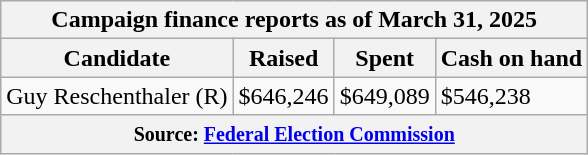<table class="wikitable sortable">
<tr>
<th colspan=4>Campaign finance reports as of March 31, 2025</th>
</tr>
<tr style="text-align:center;">
<th>Candidate</th>
<th>Raised</th>
<th>Spent</th>
<th>Cash on hand</th>
</tr>
<tr>
<td>Guy Reschenthaler (R)</td>
<td>$646,246</td>
<td>$649,089</td>
<td>$546,238</td>
</tr>
<tr>
<th colspan="4"><small>Source: <a href='#'>Federal Election Commission</a></small></th>
</tr>
</table>
